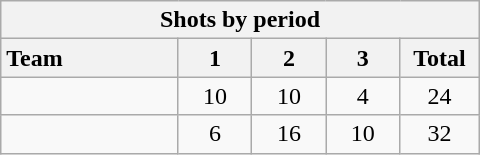<table class="wikitable" style="width:20em;">
<tr>
<th colspan="6">Shots by period</th>
</tr>
<tr>
<th style="width:8em; text-align:left;">Team</th>
<th style="width:3em;">1</th>
<th style="width:3em;">2</th>
<th style="width:3em;">3</th>
<th style="width:3em;">Total</th>
</tr>
<tr style="text-align:center;">
<td style="text-align:left;"></td>
<td>10</td>
<td>10</td>
<td>4</td>
<td>24</td>
</tr>
<tr style="text-align:center;">
<td style="text-align:left;"></td>
<td>6</td>
<td>16</td>
<td>10</td>
<td>32</td>
</tr>
</table>
